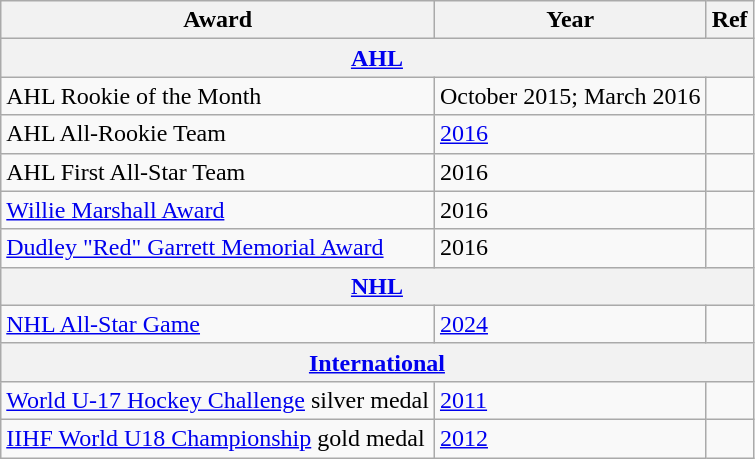<table class="wikitable">
<tr>
<th>Award</th>
<th>Year</th>
<th>Ref</th>
</tr>
<tr>
<th colspan="3"><a href='#'>AHL</a></th>
</tr>
<tr>
<td>AHL Rookie of the Month</td>
<td>October 2015; March 2016</td>
<td></td>
</tr>
<tr>
<td>AHL All-Rookie Team</td>
<td><a href='#'>2016</a></td>
<td></td>
</tr>
<tr>
<td>AHL First All-Star Team</td>
<td>2016</td>
<td></td>
</tr>
<tr>
<td><a href='#'>Willie Marshall Award</a></td>
<td>2016</td>
<td></td>
</tr>
<tr>
<td><a href='#'>Dudley "Red" Garrett Memorial Award</a></td>
<td>2016</td>
<td></td>
</tr>
<tr>
<th colspan="3"><a href='#'>NHL</a></th>
</tr>
<tr>
<td><a href='#'>NHL All-Star Game</a></td>
<td><a href='#'>2024</a></td>
<td></td>
</tr>
<tr>
<th colspan="3"><a href='#'>International</a></th>
</tr>
<tr>
<td><a href='#'>World U-17 Hockey Challenge</a> silver medal</td>
<td><a href='#'>2011</a></td>
<td></td>
</tr>
<tr>
<td><a href='#'>IIHF World U18 Championship</a> gold medal</td>
<td><a href='#'>2012</a></td>
<td></td>
</tr>
</table>
